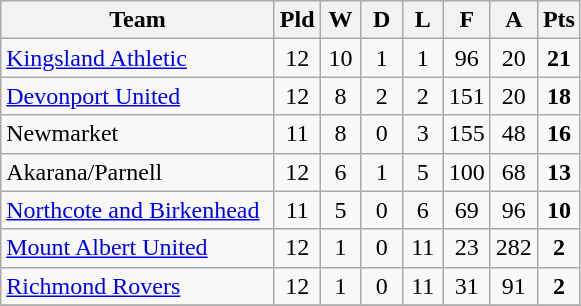<table class="wikitable" style="text-align:center;">
<tr>
<th width=175>Team</th>
<th width=20 abbr="Played">Pld</th>
<th width=20 abbr="Won">W</th>
<th width=20 abbr="Drawn">D</th>
<th width=20 abbr="Lost">L</th>
<th width=20 abbr="For">F</th>
<th width=20 abbr="Against">A</th>
<th width=20 abbr="Points">Pts</th>
</tr>
<tr>
<td style="text-align:left;"><a href='#'>Kingsland Athletic</a></td>
<td>12</td>
<td>10</td>
<td>1</td>
<td>1</td>
<td>96</td>
<td>20</td>
<td><strong>21</strong></td>
</tr>
<tr>
<td style="text-align:left;"><a href='#'>Devonport United</a></td>
<td>12</td>
<td>8</td>
<td>2</td>
<td>2</td>
<td>151</td>
<td>20</td>
<td><strong>18</strong></td>
</tr>
<tr>
<td style="text-align:left;">Newmarket</td>
<td>11</td>
<td>8</td>
<td>0</td>
<td>3</td>
<td>155</td>
<td>48</td>
<td><strong>16</strong></td>
</tr>
<tr>
<td style="text-align:left;">Akarana/Parnell</td>
<td>12</td>
<td>6</td>
<td>1</td>
<td>5</td>
<td>100</td>
<td>68</td>
<td><strong>13</strong></td>
</tr>
<tr>
<td style="text-align:left;"><a href='#'>Northcote and Birkenhead</a></td>
<td>11</td>
<td>5</td>
<td>0</td>
<td>6</td>
<td>69</td>
<td>96</td>
<td><strong>10</strong></td>
</tr>
<tr>
<td style="text-align:left;"><a href='#'>Mount Albert United</a></td>
<td>12</td>
<td>1</td>
<td>0</td>
<td>11</td>
<td>23</td>
<td>282</td>
<td><strong>2</strong></td>
</tr>
<tr>
<td style="text-align:left;"><a href='#'>Richmond Rovers</a></td>
<td>12</td>
<td>1</td>
<td>0</td>
<td>11</td>
<td>31</td>
<td>91</td>
<td><strong>2</strong></td>
</tr>
<tr>
</tr>
</table>
